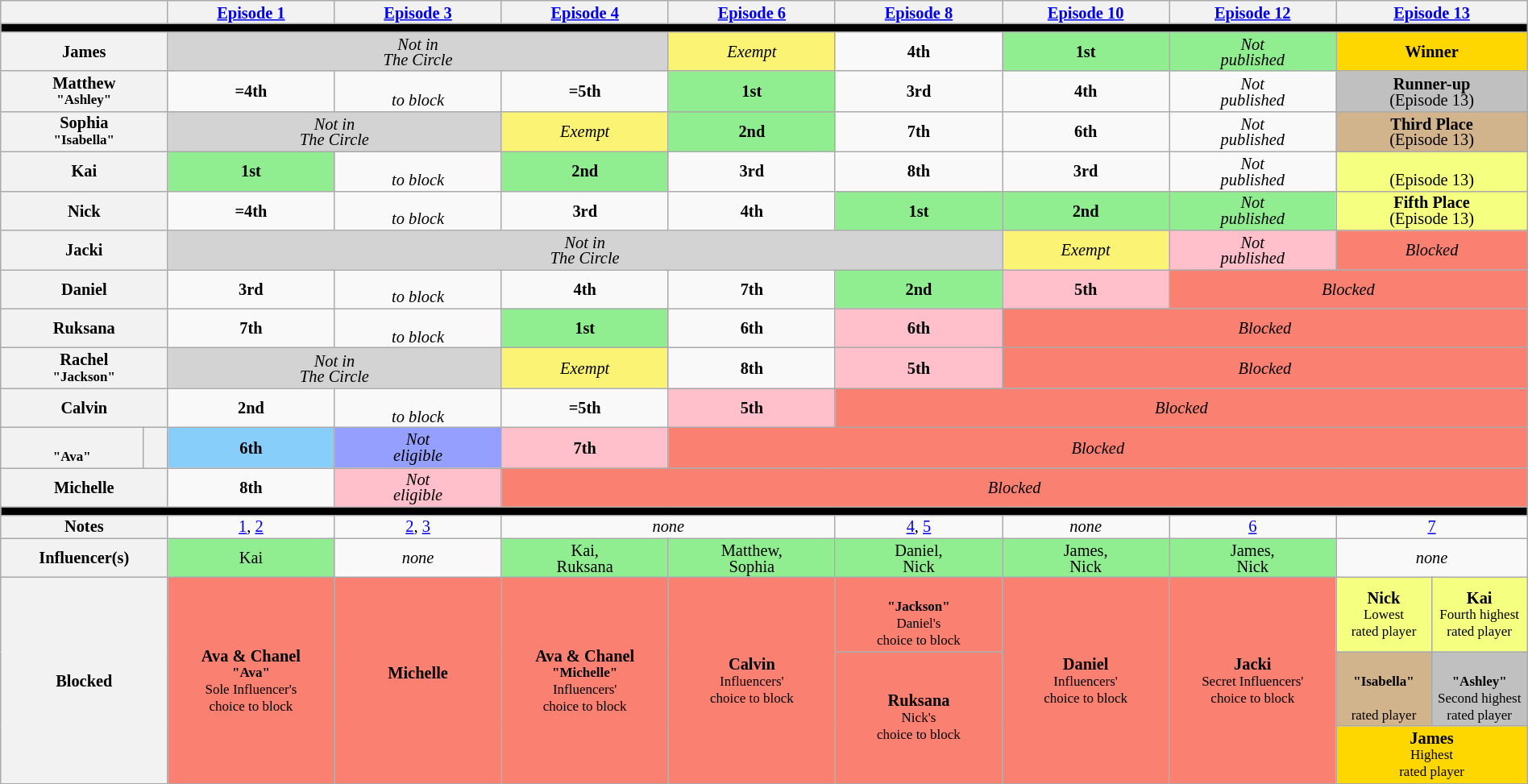<table class="wikitable" style="text-align:center; line-height:13px; font-size:85%; width:100%;">
<tr>
<th style="width:7%;" colspan=2></th>
<th style="width:7%;"><a href='#'>Episode 1</a></th>
<th style="width:7%;"><a href='#'>Episode 3</a></th>
<th style="width:7%;"><a href='#'>Episode 4</a></th>
<th style="width:7%;"><a href='#'>Episode 6</a></th>
<th style="width:7%;"><a href='#'>Episode 8</a></th>
<th style="width:7%;"><a href='#'>Episode 10</a></th>
<th style="width:7%;"><a href='#'>Episode 12</a></th>
<th style="width:7%;" colspan=2><a href='#'>Episode 13</a></th>
</tr>
<tr>
<th style="background:#000" colspan="11"></th>
</tr>
<tr>
<th colspan=2>James</th>
<td colspan=3 bgcolor="lightgrey"><em>Not in<br>The Circle</em></td>
<td style="background:#fbf373;"><em>Exempt</em></td>
<td><strong>4th</strong></td>
<td style="background:lightgreen;"><strong>1st</strong></td>
<td style="background:lightgreen;"><em>Not<br>published</em></td>
<td colspan="2" style="background:gold;"><strong>Winner</strong><br></td>
</tr>
<tr>
<th colspan=2>Matthew<br><small>"Ashley"</small></th>
<td><strong>=4th</strong></td>
<td><em><br>to block</em></td>
<td><strong>=5th</strong></td>
<td style="background:lightgreen;"><strong>1st</strong></td>
<td><strong>3rd</strong></td>
<td><strong>4th</strong></td>
<td><em>Not<br>published</em></td>
<td colspan="2" style="background:silver;"><strong>Runner-up</strong><br>(Episode 13)</td>
</tr>
<tr>
<th colspan=2>Sophia<br><small>"Isabella"</small></th>
<td colspan=2 bgcolor="lightgrey"><em>Not in<br>The Circle</em></td>
<td style="background:#fbf373;"><em>Exempt</em></td>
<td style="background:lightgreen;"><strong>2nd</strong></td>
<td><strong>7th</strong></td>
<td><strong>6th</strong></td>
<td><em>Not<br>published</em></td>
<td colspan="2" style="background:tan;"><strong>Third Place</strong><br>(Episode 13)</td>
</tr>
<tr>
<th colspan=2>Kai</th>
<td style="background:lightgreen;"><strong>1st</strong></td>
<td><em><br>to block</em></td>
<td style="background:lightgreen;"><strong>2nd</strong></td>
<td><strong>3rd</strong></td>
<td><strong>8th</strong></td>
<td><strong>3rd</strong></td>
<td><em>Not<br>published</em></td>
<td colspan="2" style="background:#F5FF80;"><br>(Episode 13)</td>
</tr>
<tr>
<th colspan=2>Nick</th>
<td><strong>=4th</strong></td>
<td><em><br>to block</em></td>
<td><strong>3rd</strong></td>
<td><strong>4th</strong></td>
<td style="background:lightgreen;"><strong>1st</strong></td>
<td style="background:lightgreen;"><strong>2nd</strong></td>
<td style="background:lightgreen;"><em>Not<br>published</em></td>
<td colspan="2" style="background:#F5FF80;"><strong>Fifth Place</strong><br>(Episode 13)</td>
</tr>
<tr>
<th colspan=2>Jacki</th>
<td colspan=5 bgcolor="lightgrey"><em>Not in<br>The Circle</em></td>
<td style="background:#fbf373;"><em>Exempt</em></td>
<td style="background:pink;"><em>Not<br>published</em></td>
<td colspan="2" style="background:salmon"><em>Blocked</em><br></td>
</tr>
<tr>
<th colspan=2>Daniel</th>
<td><strong>3rd</strong></td>
<td><em><br>to block</em></td>
<td><strong>4th</strong></td>
<td><strong>7th</strong></td>
<td style="background:lightgreen;"><strong>2nd</strong></td>
<td style="background:pink;"><strong>5th</strong></td>
<td colspan="3" style="background:salmon"><em>Blocked</em><br></td>
</tr>
<tr>
<th colspan=2>Ruksana</th>
<td><strong>7th</strong></td>
<td><em><br>to block</em></td>
<td style="background:lightgreen;"><strong>1st</strong></td>
<td><strong>6th</strong></td>
<td style="background:pink;"><strong>6th</strong></td>
<td colspan="4" style="background:salmon"><em>Blocked</em><br></td>
</tr>
<tr>
<th colspan=2>Rachel<br><small>"Jackson"</small></th>
<td colspan=2 bgcolor="lightgrey"><em>Not in<br>The Circle</em></td>
<td style="background:#fbf373;"><em>Exempt</em></td>
<td><strong>8th</strong></td>
<td style="background:pink;"><strong>5th</strong></td>
<td colspan="4" style="background:salmon"><em>Blocked</em><br></td>
</tr>
<tr>
<th colspan=2>Calvin</th>
<td><strong>2nd</strong></td>
<td><em><br>to block</em></td>
<td><strong>=5th</strong></td>
<td style="background:pink;"><strong>5th</strong></td>
<td colspan="5" style="background:salmon"><em>Blocked</em><br></td>
</tr>
<tr>
<th><br><small>"Ava"</small></th>
<th></th>
<td style="background:#87CEFA;"><strong>6th</strong></td>
<td style="background:#959ffd"><em>Not<br>eligible</em></td>
<td style="background:pink;"><strong>7th</strong></td>
<td colspan="6" style="background:salmon"><em>Blocked</em><br></td>
</tr>
<tr>
<th colspan=2>Michelle</th>
<td><strong>8th</strong></td>
<td style="background:pink;"><em>Not<br>eligible</em></td>
<td colspan="7" style="background:salmon"><em>Blocked</em><br></td>
</tr>
<tr>
<td style="background:#000" colspan="11"></td>
</tr>
<tr>
<th colspan=2>Notes</th>
<td><a href='#'>1</a>, <a href='#'>2</a></td>
<td><a href='#'>2</a>, <a href='#'>3</a></td>
<td colspan=2><em>none</em></td>
<td><a href='#'>4</a>, <a href='#'>5</a></td>
<td><em>none</em></td>
<td><a href='#'>6</a></td>
<td colspan=2><a href='#'>7</a></td>
</tr>
<tr>
<th colspan=2>Influencer(s)</th>
<td style="background:lightgreen;">Kai</td>
<td><em>none</em></td>
<td style="background:lightgreen;">Kai,<br>Ruksana</td>
<td style="background:lightgreen;">Matthew,<br>Sophia</td>
<td style="background:lightgreen;">Daniel,<br>Nick</td>
<td style="background:lightgreen;">James,<br>Nick</td>
<td style="background:lightgreen;">James,<br>Nick</td>
<td colspan=2><em>none</em></td>
</tr>
<tr>
<th rowspan=3 colspan=2>Blocked</th>
<td rowspan=3 style="background:salmon"><strong>Ava & Chanel<br><small>"Ava"</small></strong><br><small>Sole Influencer's<br>choice to block</small></td>
<td rowspan=3 style="background:salmon"><strong>Michelle</strong><br><small><br></small></td>
<td rowspan=3 style="background:salmon"><strong>Ava & Chanel<br><small>"Michelle"</small></strong><br><small>Influencers'<br>choice to block</small></td>
<td rowspan=3 style="background:salmon"><strong>Calvin</strong><br><small>Influencers'<br>choice to block</small></td>
<td rowspan=1 style="background:salmon"><strong><br><small>"Jackson"</small></strong><br><small>Daniel's<br>choice to block</small></td>
<td rowspan=3 style="background:salmon"><strong>Daniel</strong><br><small>Influencers'<br>choice to block</small></td>
<td rowspan=3 style="background:salmon"><strong>Jacki</strong><br><small>Secret Influencers'<br>choice to block</small></td>
<td style="background:#F5FF80"><strong>Nick</strong><br><small>Lowest<br>rated player</small></td>
<td style="background:#F5FF80"><strong>Kai</strong><br><small>Fourth highest<br>rated player</small></td>
</tr>
<tr>
<td rowspan=2 style="background:salmon"><strong>Ruksana</strong><br><small>Nick's<br>choice to block</small></td>
<td style="background:tan"><strong><br><small>"Isabella"</small></strong><br><small><br>rated player</small></td>
<td style="background:silver"><strong><br><small>"Ashley"</small></strong><br><small>Second highest<br>rated player</small></td>
</tr>
<tr>
<td style="background:gold" colspan="2"><strong>James</strong><br><small>Highest<br>rated player</small></td>
</tr>
</table>
